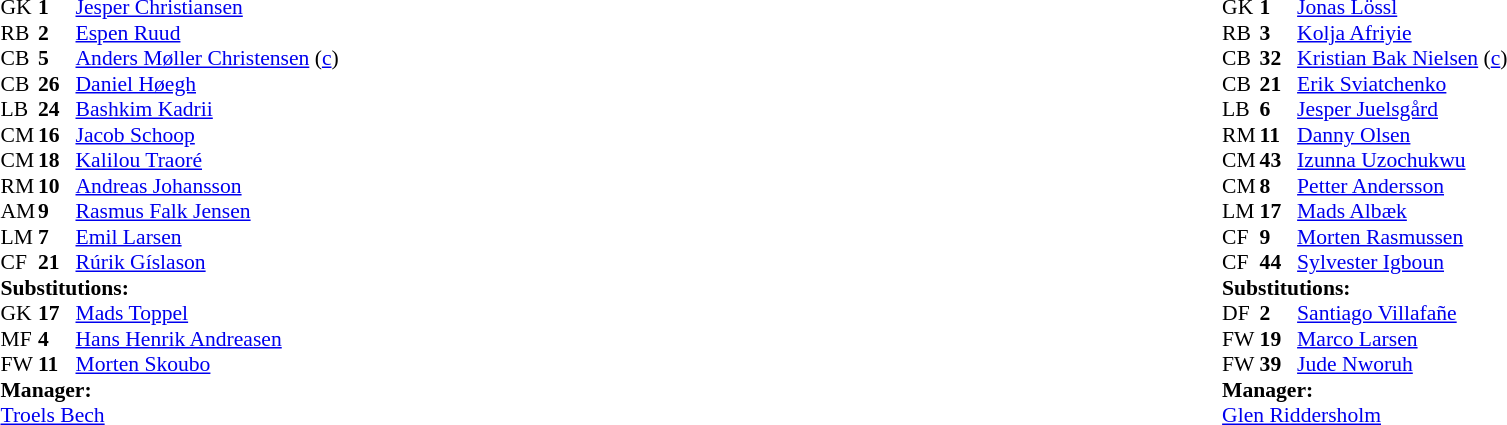<table style="width:100%">
<tr>
<td style="vertical-align:top; width:40%"><br><table style="font-size: 90%" cellspacing="0" cellpadding="0">
<tr>
<th width="25"></th>
<th width="25"></th>
</tr>
<tr>
<td>GK</td>
<td><strong>1</strong></td>
<td> <a href='#'>Jesper Christiansen</a></td>
<td></td>
<td></td>
</tr>
<tr>
<td>RB</td>
<td><strong>2</strong></td>
<td> <a href='#'>Espen Ruud</a></td>
</tr>
<tr>
<td>CB</td>
<td><strong>5</strong></td>
<td> <a href='#'>Anders Møller Christensen</a>  (<a href='#'>c</a>)</td>
</tr>
<tr>
<td>CB</td>
<td><strong>26</strong></td>
<td> <a href='#'>Daniel Høegh</a></td>
</tr>
<tr>
<td>LB</td>
<td><strong>24</strong></td>
<td> <a href='#'>Bashkim Kadrii</a></td>
</tr>
<tr>
<td>CM</td>
<td><strong>16</strong></td>
<td> <a href='#'>Jacob Schoop</a></td>
</tr>
<tr>
<td>CM</td>
<td><strong>18</strong></td>
<td> <a href='#'>Kalilou Traoré</a></td>
<td></td>
<td></td>
</tr>
<tr>
<td>RM</td>
<td><strong>10</strong></td>
<td> <a href='#'>Andreas Johansson</a></td>
<td></td>
<td></td>
</tr>
<tr>
<td>AM</td>
<td><strong>9</strong></td>
<td> <a href='#'>Rasmus Falk Jensen</a></td>
</tr>
<tr>
<td>LM</td>
<td><strong>7</strong></td>
<td> <a href='#'>Emil Larsen</a></td>
</tr>
<tr>
<td>CF</td>
<td><strong>21</strong></td>
<td> <a href='#'>Rúrik Gíslason</a></td>
</tr>
<tr>
<td colspan=3><strong>Substitutions:</strong></td>
</tr>
<tr>
<td>GK</td>
<td><strong>17</strong></td>
<td> <a href='#'>Mads Toppel</a></td>
<td></td>
<td></td>
</tr>
<tr>
<td>MF</td>
<td><strong>4</strong></td>
<td> <a href='#'>Hans Henrik Andreasen</a></td>
<td></td>
<td></td>
</tr>
<tr>
<td>FW</td>
<td><strong>11</strong></td>
<td> <a href='#'>Morten Skoubo</a></td>
<td></td>
<td></td>
</tr>
<tr>
<td colspan=3><strong>Manager:</strong></td>
</tr>
<tr>
<td colspan=4> <a href='#'>Troels Bech</a></td>
</tr>
</table>
</td>
<td style="vertical-align:top; width:50%"><br><table cellspacing="0" cellpadding="0" style="font-size:90%; margin:auto">
<tr>
<th width=25></th>
<th width=25></th>
</tr>
<tr>
<td>GK</td>
<td><strong>1</strong></td>
<td> <a href='#'>Jonas Lössl</a></td>
</tr>
<tr>
<td>RB</td>
<td><strong>3</strong></td>
<td> <a href='#'>Kolja Afriyie</a></td>
<td></td>
</tr>
<tr>
<td>CB</td>
<td><strong>32</strong></td>
<td> <a href='#'>Kristian Bak Nielsen</a> (<a href='#'>c</a>)</td>
</tr>
<tr>
<td>CB</td>
<td><strong>21</strong></td>
<td> <a href='#'>Erik Sviatchenko</a></td>
</tr>
<tr>
<td>LB</td>
<td><strong>6</strong></td>
<td> <a href='#'>Jesper Juelsgård</a></td>
</tr>
<tr>
<td>RM</td>
<td><strong>11</strong></td>
<td> <a href='#'>Danny Olsen</a></td>
<td></td>
<td></td>
</tr>
<tr>
<td>CM</td>
<td><strong>43</strong></td>
<td> <a href='#'>Izunna Uzochukwu</a></td>
<td></td>
<td></td>
</tr>
<tr>
<td>CM</td>
<td><strong>8</strong></td>
<td> <a href='#'>Petter Andersson</a></td>
</tr>
<tr>
<td>LM</td>
<td><strong>17</strong></td>
<td> <a href='#'>Mads Albæk</a></td>
</tr>
<tr>
<td>CF</td>
<td><strong>9</strong></td>
<td> <a href='#'>Morten Rasmussen</a></td>
<td></td>
</tr>
<tr>
<td>CF</td>
<td><strong>44</strong></td>
<td> <a href='#'>Sylvester Igboun</a></td>
<td></td>
</tr>
<tr>
<td colspan=3><strong>Substitutions:</strong></td>
</tr>
<tr>
<td>DF</td>
<td><strong>2</strong></td>
<td> <a href='#'>Santiago Villafañe</a></td>
<td></td>
<td></td>
</tr>
<tr>
<td>FW</td>
<td><strong>19</strong></td>
<td> <a href='#'>Marco Larsen</a></td>
<td></td>
<td></td>
</tr>
<tr>
<td>FW</td>
<td><strong>39</strong></td>
<td> <a href='#'>Jude Nworuh</a></td>
<td></td>
<td></td>
</tr>
<tr>
<td colspan=3><strong>Manager:</strong></td>
</tr>
<tr>
<td colspan=4> <a href='#'>Glen Riddersholm</a></td>
</tr>
</table>
</td>
</tr>
</table>
